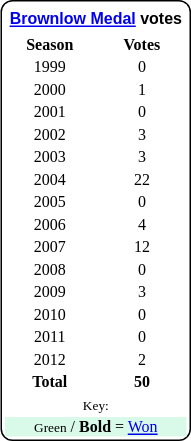<table style="margin-right:4px; margin-top:8px; float:right; border:1px #000 solid; border-radius:8px; background:#fff; font-family:Verdana; font-size:8pt; text-align:center;">
<tr style="background:#fff;">
<td colspan="2;" style="padding:3px; margin-bottom:-3px; margin-top:2px; font-family:Arial; "><strong><a href='#'>Brownlow Medal</a> votes</strong></td>
</tr>
<tr>
<th style="width:50%;">Season</th>
<th style="width:50%;">Votes</th>
</tr>
<tr>
<td>1999</td>
<td>0</td>
</tr>
<tr>
<td>2000</td>
<td>1</td>
</tr>
<tr>
<td>2001</td>
<td>0</td>
</tr>
<tr>
<td>2002</td>
<td>3</td>
</tr>
<tr>
<td>2003</td>
<td>3</td>
</tr>
<tr>
<td>2004</td>
<td>22</td>
</tr>
<tr>
<td>2005</td>
<td>0</td>
</tr>
<tr>
<td>2006</td>
<td>4</td>
</tr>
<tr>
<td>2007</td>
<td>12</td>
</tr>
<tr>
<td>2008</td>
<td>0</td>
</tr>
<tr>
<td>2009</td>
<td>3</td>
</tr>
<tr>
<td>2010</td>
<td>0</td>
</tr>
<tr>
<td>2011</td>
<td>0</td>
</tr>
<tr>
<td>2012</td>
<td>2</td>
</tr>
<tr>
<td><strong>Total</strong></td>
<td><strong>50</strong></td>
</tr>
<tr>
<td colspan=2><small>Key:</small></td>
</tr>
<tr style="background:#d9f9e9; border:1px solid #aaa; width:2em;">
<td colspan=2><small>Green</small> / <strong>Bold</strong> = <a href='#'>Won</a></td>
</tr>
</table>
